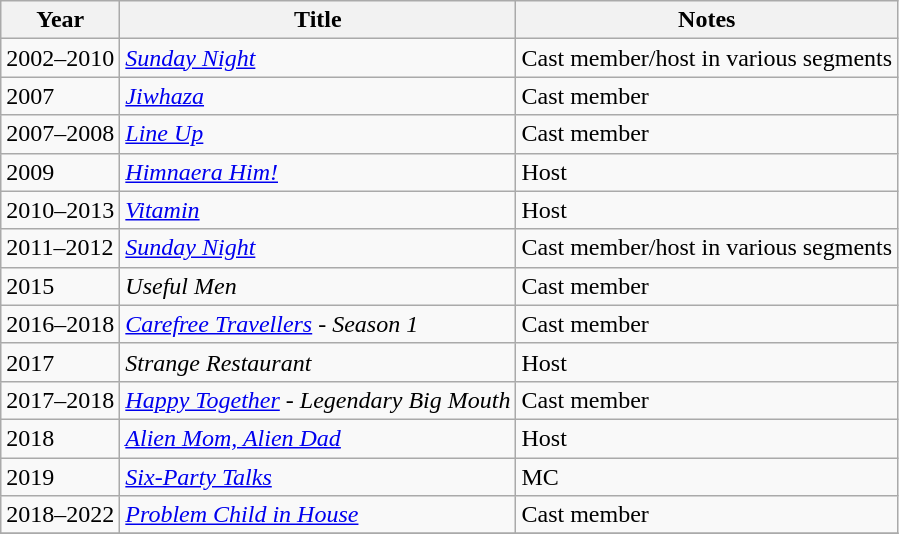<table class="wikitable">
<tr>
<th>Year</th>
<th>Title</th>
<th>Notes</th>
</tr>
<tr>
<td>2002–2010</td>
<td><em><a href='#'>Sunday Night</a></em></td>
<td>Cast member/host in various segments<br></td>
</tr>
<tr>
<td>2007</td>
<td><em><a href='#'>Jiwhaza</a></em></td>
<td>Cast member</td>
</tr>
<tr>
<td>2007–2008</td>
<td><em><a href='#'>Line Up</a></em></td>
<td>Cast member</td>
</tr>
<tr>
<td>2009</td>
<td><em><a href='#'>Himnaera Him!</a></em></td>
<td>Host</td>
</tr>
<tr>
<td>2010–2013</td>
<td><em><a href='#'>Vitamin</a></em></td>
<td>Host</td>
</tr>
<tr>
<td>2011–2012</td>
<td><em><a href='#'>Sunday Night</a></em></td>
<td>Cast member/host in various segments<br></td>
</tr>
<tr>
<td>2015</td>
<td><em>Useful Men</em></td>
<td>Cast member</td>
</tr>
<tr>
<td>2016–2018</td>
<td><em><a href='#'>Carefree Travellers</a> - Season 1</em></td>
<td>Cast member</td>
</tr>
<tr>
<td>2017</td>
<td><em>Strange Restaurant</em></td>
<td>Host</td>
</tr>
<tr>
<td>2017–2018</td>
<td><em><a href='#'>Happy Together</a> - Legendary Big Mouth</em></td>
<td>Cast member</td>
</tr>
<tr>
<td>2018</td>
<td><em><a href='#'>Alien Mom, Alien Dad</a></em></td>
<td>Host</td>
</tr>
<tr>
<td>2019</td>
<td><em><a href='#'>Six-Party Talks</a></em></td>
<td>MC</td>
</tr>
<tr>
<td>2018–2022</td>
<td><em><a href='#'>Problem Child in House</a></em></td>
<td>Cast member</td>
</tr>
<tr>
</tr>
</table>
